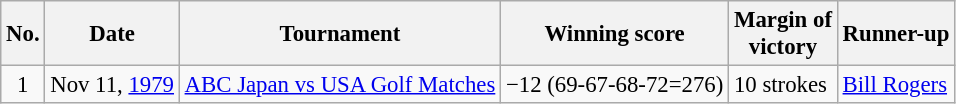<table class="wikitable" style="font-size:95%;">
<tr>
<th>No.</th>
<th>Date</th>
<th>Tournament</th>
<th>Winning score</th>
<th>Margin of<br>victory</th>
<th>Runner-up</th>
</tr>
<tr>
<td align=center>1</td>
<td align=right>Nov 11, <a href='#'>1979</a></td>
<td><a href='#'>ABC Japan vs USA Golf Matches</a></td>
<td>−12 (69-67-68-72=276)</td>
<td>10 strokes</td>
<td> <a href='#'>Bill Rogers</a></td>
</tr>
</table>
